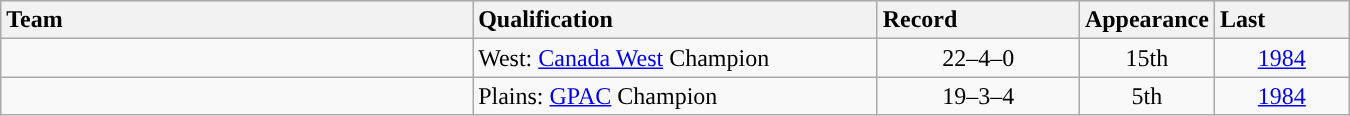<table class="wikitable sortable" style="text-align: center;" width=900>
<tr bgcolor="#efefef" style="text-align:center">
<th style="text-align:left" width=35%>Team</th>
<th style="text-align:left" width=30%>Qualification</th>
<th style="text-align:left" width=15%>Record</th>
<th style="text-align:left" width=10%>Appearance</th>
<th style="text-align:left" width=10%>Last</th>
</tr>
<tr style="text-align:center">
<td style="text-align:left; "><a href='#'></a></td>
<td style="text-align:left">West: <a href='#'>Canada West</a> Champion</td>
<td style="text-align:center">22–4–0</td>
<td style="text-align:center">15th</td>
<td style="text-align:center"><a href='#'>1984</a></td>
</tr>
<tr style="text-align:center">
<td style="text-align:left; "><a href='#'></a></td>
<td style="text-align:left">Plains: <a href='#'>GPAC</a> Champion</td>
<td style="text-align:center">19–3–4</td>
<td style="text-align:center">5th</td>
<td style="text-align:center"><a href='#'>1984</a></td>
</tr>
</table>
